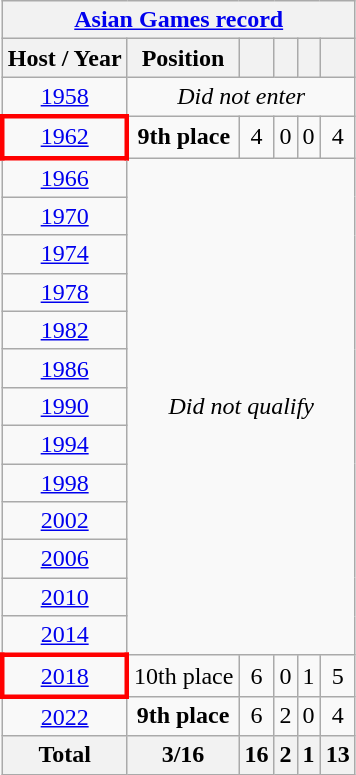<table class="wikitable" style="text-align: center;">
<tr>
<th colspan=9><a href='#'>Asian Games record</a></th>
</tr>
<tr>
<th>Host / Year</th>
<th>Position</th>
<th></th>
<th></th>
<th></th>
<th></th>
</tr>
<tr>
<td> <a href='#'>1958</a></td>
<td colspan=9><em>Did not enter</em></td>
</tr>
<tr>
<td style="border: 3px solid red"> <a href='#'>1962</a></td>
<td><strong>9th place</strong></td>
<td>4</td>
<td>0</td>
<td>0</td>
<td>4</td>
</tr>
<tr>
<td> <a href='#'>1966</a></td>
<td colspan=8 rowspan="13"><em>Did not qualify</em></td>
</tr>
<tr>
<td> <a href='#'>1970</a></td>
</tr>
<tr>
<td> <a href='#'>1974</a></td>
</tr>
<tr>
<td> <a href='#'>1978</a></td>
</tr>
<tr>
<td> <a href='#'>1982</a></td>
</tr>
<tr>
<td> <a href='#'>1986</a></td>
</tr>
<tr>
<td> <a href='#'>1990</a></td>
</tr>
<tr>
<td> <a href='#'>1994</a></td>
</tr>
<tr>
<td> <a href='#'>1998</a></td>
</tr>
<tr>
<td> <a href='#'>2002</a></td>
</tr>
<tr>
<td> <a href='#'>2006</a></td>
</tr>
<tr>
<td> <a href='#'>2010</a></td>
</tr>
<tr>
<td> <a href='#'>2014</a></td>
</tr>
<tr>
<td style="border: 3px solid red"> <a href='#'>2018</a></td>
<td>10th place</td>
<td>6</td>
<td>0</td>
<td>1</td>
<td>5</td>
</tr>
<tr>
<td> <a href='#'>2022</a></td>
<td><strong>9th place</strong></td>
<td>6</td>
<td>2</td>
<td>0</td>
<td>4</td>
</tr>
<tr>
<th>Total</th>
<th>3/16</th>
<th>16</th>
<th>2</th>
<th>1</th>
<th>13</th>
</tr>
</table>
